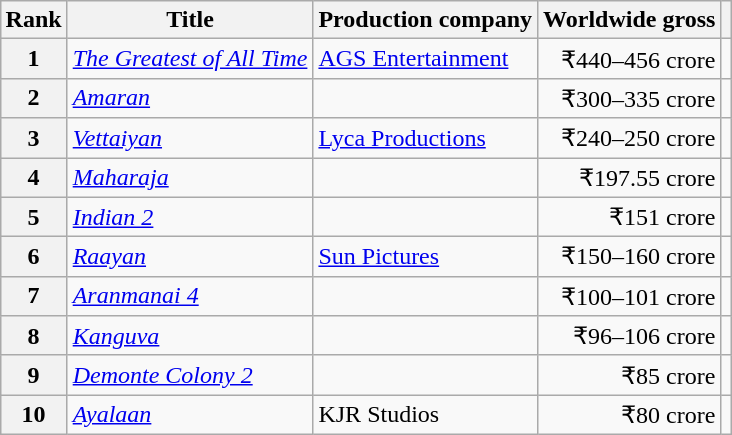<table class="wikitable sortable" style="margin:auto; margin:auto;">
<tr>
<th>Rank</th>
<th>Title</th>
<th>Production company</th>
<th>Worldwide gross</th>
<th class="sortable"></th>
</tr>
<tr>
<th>1</th>
<td><em><a href='#'>The Greatest of All Time</a></em></td>
<td><a href='#'>AGS Entertainment</a></td>
<td align="right">₹440–456 crore</td>
<td style="text-align:center;"></td>
</tr>
<tr>
<th>2</th>
<td><em><a href='#'>Amaran</a></em></td>
<td></td>
<td align="right">₹300–335 crore</td>
<td style="text-align:center;"></td>
</tr>
<tr>
<th>3</th>
<td><em><a href='#'>Vettaiyan</a></em></td>
<td><a href='#'>Lyca Productions</a></td>
<td align="right">₹240–250 crore</td>
<td style="text-align:center;"></td>
</tr>
<tr>
<th>4</th>
<td><a href='#'><em>Maharaja</em></a></td>
<td></td>
<td align="right">₹197.55 crore</td>
<td style="text-align:center;"></td>
</tr>
<tr>
<th>5</th>
<td><em><a href='#'>Indian 2</a></em></td>
<td></td>
<td align="right">₹151 crore</td>
<td style="text-align:center;"></td>
</tr>
<tr>
<th>6</th>
<td><em><a href='#'>Raayan</a></em></td>
<td><a href='#'>Sun Pictures</a></td>
<td align="right">₹150–160 crore</td>
<td style="text-align:center;"></td>
</tr>
<tr>
<th>7</th>
<td><em><a href='#'>Aranmanai 4</a></em></td>
<td></td>
<td align="right">₹100–101 crore</td>
<td style="text-align:center;"></td>
</tr>
<tr>
<th>8</th>
<td><em><a href='#'>Kanguva</a></em></td>
<td></td>
<td align="right">₹96–106 crore</td>
<td style="text-align:center;"></td>
</tr>
<tr>
<th>9</th>
<td><em><a href='#'>Demonte Colony 2</a></em></td>
<td></td>
<td align="right">₹85 crore</td>
<td style="text-align:center;"></td>
</tr>
<tr>
<th>10</th>
<td><em><a href='#'>Ayalaan</a></em></td>
<td>KJR Studios</td>
<td align="right">₹80 crore</td>
<td style="text-align:center;"></td>
</tr>
</table>
